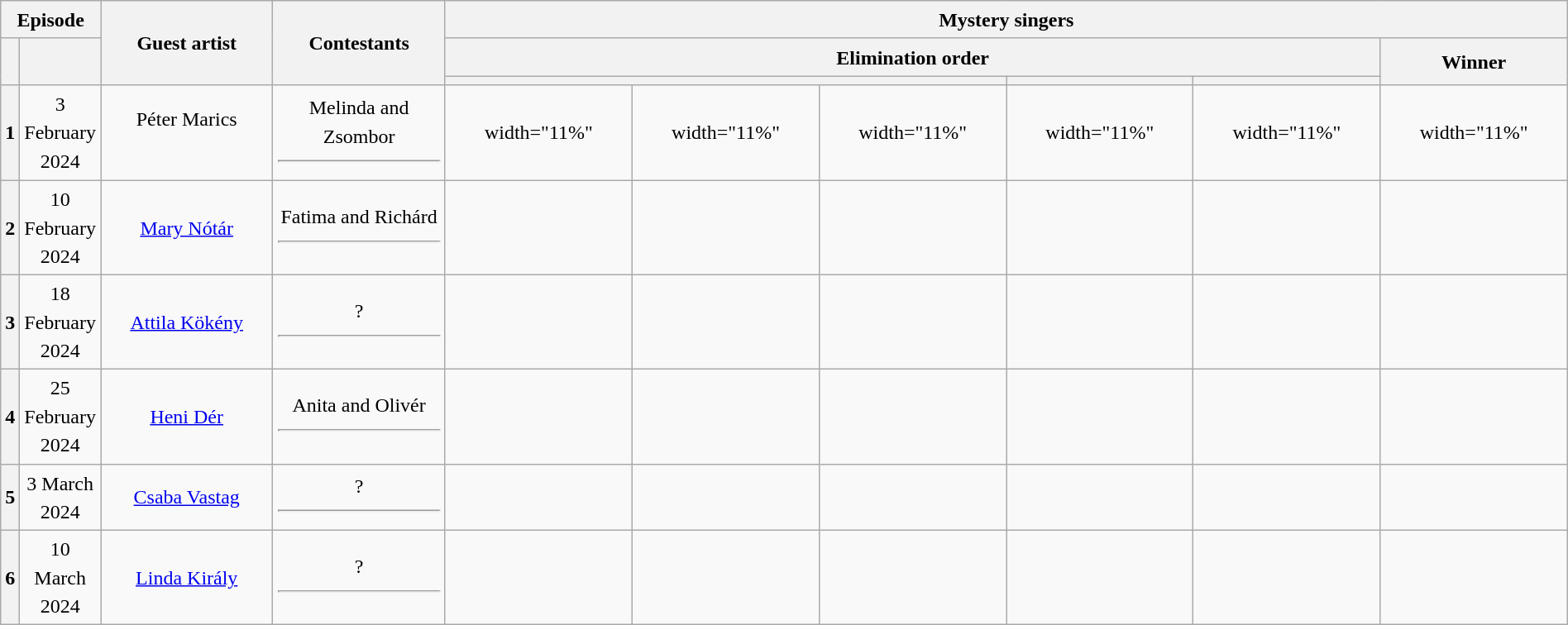<table class="wikitable plainrowheaders mw-collapsible" style="text-align:center; line-height:23px; width:100%;">
<tr>
<th colspan="2" width="1%">Episode</th>
<th rowspan="3" width="11%">Guest artist</th>
<th rowspan="3" width="11%">Contestants</th>
<th colspan="6">Mystery singers<br></th>
</tr>
<tr>
<th rowspan="2"></th>
<th rowspan="2"></th>
<th colspan="5">Elimination order</th>
<th rowspan="2">Winner</th>
</tr>
<tr>
<th colspan="3"></th>
<th></th>
<th></th>
</tr>
<tr>
<th>1</th>
<td>3 February 2024</td>
<td>Péter Marics<br><br></td>
<td>Melinda and Zsombor<hr></td>
<td>width="11%" </td>
<td>width="11%" </td>
<td>width="11%" </td>
<td>width="11%" </td>
<td>width="11%" </td>
<td>width="11%" </td>
</tr>
<tr>
<th>2</th>
<td>10 February 2024</td>
<td><a href='#'>Mary Nótár</a></td>
<td>Fatima and Richárd<hr></td>
<td></td>
<td></td>
<td></td>
<td></td>
<td></td>
<td></td>
</tr>
<tr>
<th>3</th>
<td>18 February 2024</td>
<td><a href='#'>Attila Kökény</a><br></td>
<td>?<hr></td>
<td></td>
<td></td>
<td></td>
<td></td>
<td></td>
<td></td>
</tr>
<tr>
<th>4</th>
<td>25 February 2024</td>
<td><a href='#'>Heni Dér</a></td>
<td>Anita and Olivér<hr></td>
<td></td>
<td></td>
<td></td>
<td></td>
<td></td>
<td></td>
</tr>
<tr>
<th>5</th>
<td>3 March 2024</td>
<td><a href='#'>Csaba Vastag</a><br></td>
<td>?<hr></td>
<td></td>
<td></td>
<td></td>
<td></td>
<td></td>
<td></td>
</tr>
<tr>
<th>6</th>
<td>10 March 2024</td>
<td><a href='#'>Linda Király</a></td>
<td>?<hr></td>
<td></td>
<td></td>
<td></td>
<td></td>
<td></td>
<td></td>
</tr>
</table>
